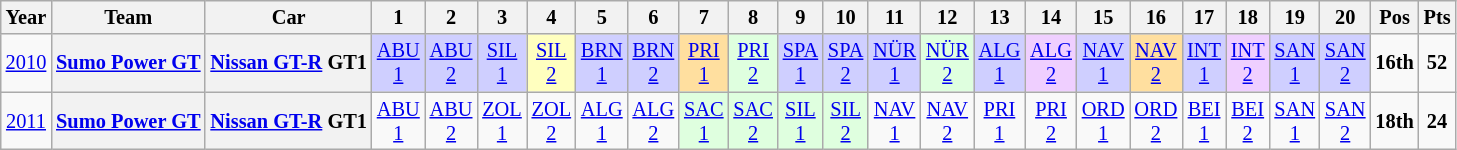<table class="wikitable" style="text-align:center; font-size:85%">
<tr>
<th>Year</th>
<th>Team</th>
<th>Car</th>
<th>1</th>
<th>2</th>
<th>3</th>
<th>4</th>
<th>5</th>
<th>6</th>
<th>7</th>
<th>8</th>
<th>9</th>
<th>10</th>
<th>11</th>
<th>12</th>
<th>13</th>
<th>14</th>
<th>15</th>
<th>16</th>
<th>17</th>
<th>18</th>
<th>19</th>
<th>20</th>
<th>Pos</th>
<th>Pts</th>
</tr>
<tr>
<td><a href='#'>2010</a></td>
<th nowrap><a href='#'>Sumo Power GT</a></th>
<th nowrap><a href='#'>Nissan GT-R</a> GT1</th>
<td style="background:#CFCFFF;"><a href='#'>ABU<br>1</a><br></td>
<td style="background:#CFCFFF;"><a href='#'>ABU<br>2</a><br></td>
<td style="background:#CFCFFF;"><a href='#'>SIL<br>1</a><br></td>
<td style="background:#FFFFBF;"><a href='#'>SIL<br>2</a><br></td>
<td style="background:#CFCFFF;"><a href='#'>BRN<br>1</a><br></td>
<td style="background:#CFCFFF;"><a href='#'>BRN<br>2</a><br></td>
<td style="background:#FFDF9F;"><a href='#'>PRI<br>1</a><br></td>
<td style="background:#DFFFDF;"><a href='#'>PRI<br>2</a><br></td>
<td style="background:#CFCFFF;"><a href='#'>SPA<br>1</a><br></td>
<td style="background:#CFCFFF;"><a href='#'>SPA<br>2</a><br></td>
<td style="background:#CFCFFF;"><a href='#'>NÜR<br>1</a><br></td>
<td style="background:#DFFFDF;"><a href='#'>NÜR<br>2</a><br></td>
<td style="background:#CFCFFF;"><a href='#'>ALG<br>1</a><br></td>
<td style="background:#EFCFFF;"><a href='#'>ALG<br>2</a><br></td>
<td style="background:#CFCFFF;"><a href='#'>NAV<br>1</a><br></td>
<td style="background:#FFDF9F;"><a href='#'>NAV<br>2</a><br></td>
<td style="background:#CFCFFF;"><a href='#'>INT<br>1</a><br></td>
<td style="background:#EFCFFF;"><a href='#'>INT<br>2</a><br></td>
<td style="background:#CFCFFF;"><a href='#'>SAN<br>1</a><br></td>
<td style="background:#CFCFFF;"><a href='#'>SAN<br>2</a><br></td>
<td><strong>16th</strong></td>
<td><strong>52</strong></td>
</tr>
<tr>
<td><a href='#'>2011</a></td>
<th nowrap><a href='#'>Sumo Power GT</a></th>
<th nowrap><a href='#'>Nissan GT-R</a> GT1</th>
<td><a href='#'>ABU<br>1</a></td>
<td><a href='#'>ABU<br>2</a></td>
<td><a href='#'>ZOL<br>1</a></td>
<td><a href='#'>ZOL<br>2</a></td>
<td><a href='#'>ALG<br>1</a></td>
<td><a href='#'>ALG<br>2</a></td>
<td style="background:#DFFFDF;"><a href='#'>SAC<br>1</a><br></td>
<td style="background:#DFFFDF;"><a href='#'>SAC<br>2</a><br></td>
<td style="background:#DFFFDF;"><a href='#'>SIL<br>1</a><br></td>
<td style="background:#DFFFDF;"><a href='#'>SIL<br>2</a><br></td>
<td><a href='#'>NAV<br>1</a></td>
<td><a href='#'>NAV<br>2</a></td>
<td><a href='#'>PRI<br>1</a></td>
<td><a href='#'>PRI<br>2</a></td>
<td><a href='#'>ORD<br>1</a></td>
<td><a href='#'>ORD<br>2</a></td>
<td><a href='#'>BEI<br>1</a></td>
<td><a href='#'>BEI<br>2</a></td>
<td><a href='#'>SAN<br>1</a></td>
<td><a href='#'>SAN<br>2</a></td>
<td><strong>18th</strong></td>
<td><strong>24</strong></td>
</tr>
</table>
